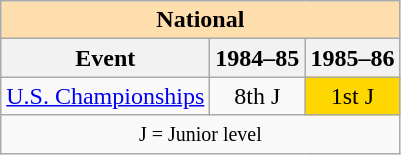<table class="wikitable" style="text-align:center">
<tr>
<th style="background-color: #ffdead; " colspan=3 align=center>National</th>
</tr>
<tr>
<th>Event</th>
<th>1984–85</th>
<th>1985–86</th>
</tr>
<tr>
<td align=left><a href='#'>U.S. Championships</a></td>
<td>8th J</td>
<td bgcolor=gold>1st J</td>
</tr>
<tr>
<td colspan=3 align=center><small> J = Junior level </small></td>
</tr>
</table>
